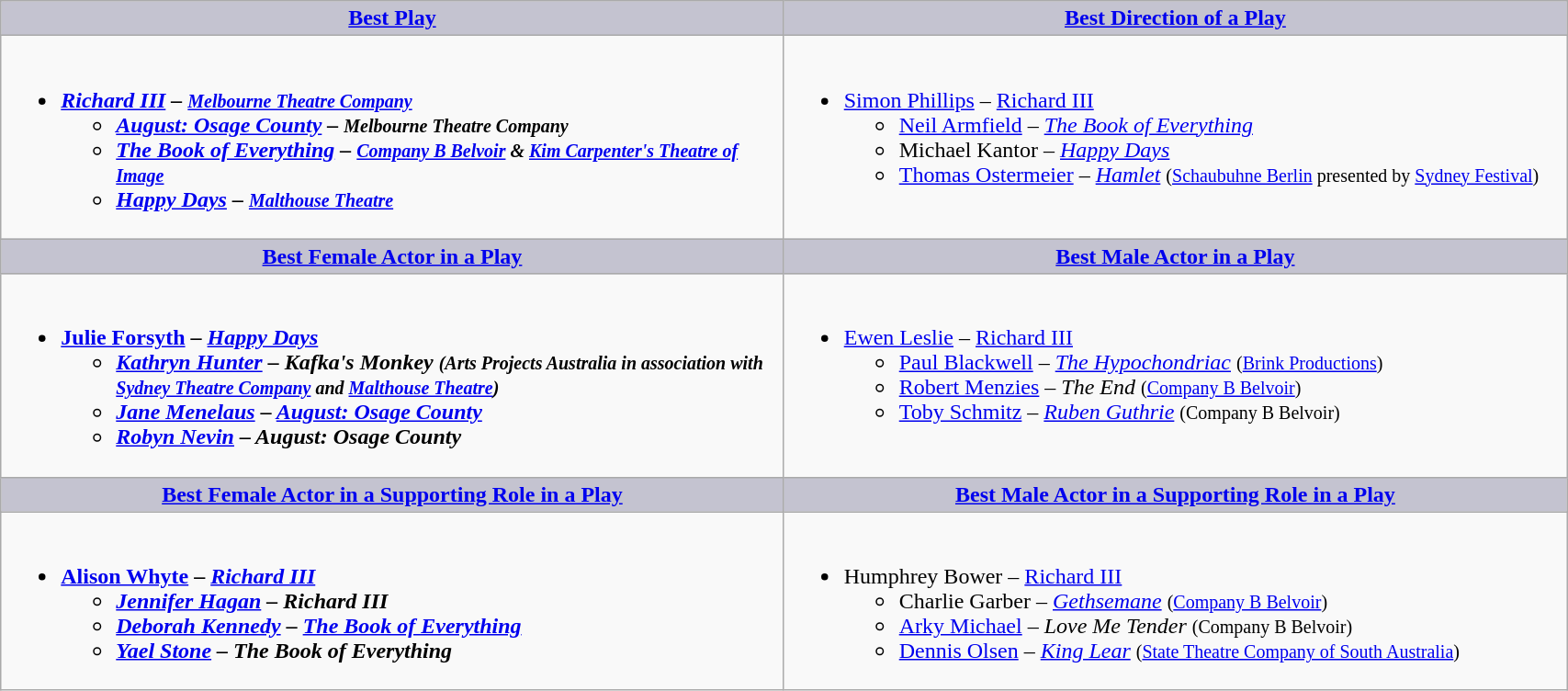<table class=wikitable width="90%" border="1" cellpadding="5" cellspacing="0" align="centre">
<tr>
<th style="background:#C4C3D0;width:50%"><a href='#'>Best Play</a></th>
<th style="background:#C4C3D0;width:50%"><a href='#'>Best Direction of a Play</a></th>
</tr>
<tr>
<td valign="top"><br><ul><li><strong><em><a href='#'>Richard III</a><em> – <small><a href='#'>Melbourne Theatre Company</a></small><strong><ul><li></em><a href='#'>August: Osage County</a><em> – <small>Melbourne Theatre Company</small></li><li></em><a href='#'>The Book of Everything</a><em> – <small><a href='#'>Company B Belvoir</a> & <a href='#'>Kim Carpenter's Theatre of Image</a></small></li><li></em><a href='#'>Happy Days</a><em> – <small><a href='#'>Malthouse Theatre</a></small></li></ul></li></ul></td>
<td valign="top"><br><ul><li></strong><a href='#'>Simon Phillips</a> – </em><a href='#'>Richard III</a></em></strong><ul><li><a href='#'>Neil Armfield</a> – <em><a href='#'>The Book of Everything</a></em></li><li>Michael Kantor – <em><a href='#'>Happy Days</a></em></li><li><a href='#'>Thomas Ostermeier</a> – <em><a href='#'>Hamlet</a></em> <small>(<a href='#'>Schaubuhne Berlin</a> presented by <a href='#'>Sydney Festival</a>)</small></li></ul></li></ul></td>
</tr>
<tr>
<th style="background:#C4C3D0;width:50%"><a href='#'>Best Female Actor in a Play</a></th>
<th style="background:#C4C3D0;width:50%"><a href='#'>Best Male Actor in a Play</a></th>
</tr>
<tr>
<td valign="top"><br><ul><li><strong><a href='#'>Julie Forsyth</a> – <em><a href='#'>Happy Days</a><strong><em><ul><li><a href='#'>Kathryn Hunter</a> – </em>Kafka's Monkey<em> <small>(Arts Projects Australia in association with <a href='#'>Sydney Theatre Company</a> and <a href='#'>Malthouse Theatre</a>)</small></li><li><a href='#'>Jane Menelaus</a> – </em><a href='#'>August: Osage County</a><em></li><li><a href='#'>Robyn Nevin</a>  – </em>August: Osage County<em></li></ul></li></ul></td>
<td valign="top"><br><ul><li></strong><a href='#'>Ewen Leslie</a> – </em><a href='#'>Richard III</a></em></strong><ul><li><a href='#'>Paul Blackwell</a> – <em><a href='#'>The Hypochondriac</a></em> <small>(<a href='#'>Brink Productions</a>)</small></li><li><a href='#'>Robert Menzies</a> – <em>The End</em> <small>(<a href='#'>Company B Belvoir</a>)</small></li><li><a href='#'>Toby Schmitz</a> – <em><a href='#'>Ruben Guthrie</a></em> <small>(Company B Belvoir)</small></li></ul></li></ul></td>
</tr>
<tr>
<th style="background:#C4C3D0;width:50%"><a href='#'>Best Female Actor in a Supporting Role in a Play</a></th>
<th style="background:#C4C3D0;width:50%"><a href='#'>Best Male Actor in a Supporting Role in a Play</a></th>
</tr>
<tr>
<td valign="top"><br><ul><li><strong><a href='#'>Alison Whyte</a> – <em><a href='#'>Richard III</a><strong><em><ul><li><a href='#'>Jennifer Hagan</a> – </em>Richard III<em></li><li><a href='#'>Deborah Kennedy</a> – </em><a href='#'>The Book of Everything</a><em></li><li><a href='#'>Yael Stone</a> – </em>The Book of Everything<em></li></ul></li></ul></td>
<td valign="top"><br><ul><li></strong>Humphrey Bower – </em><a href='#'>Richard III</a></em></strong><ul><li>Charlie Garber – <em><a href='#'>Gethsemane</a></em> <small>(<a href='#'>Company B Belvoir</a>)</small></li><li><a href='#'>Arky Michael</a> – <em>Love Me Tender</em> <small>(Company B Belvoir)</small></li><li><a href='#'>Dennis Olsen</a> – <em><a href='#'>King Lear</a></em> <small>(<a href='#'>State Theatre Company of South Australia</a>)</small></li></ul></li></ul></td>
</tr>
</table>
